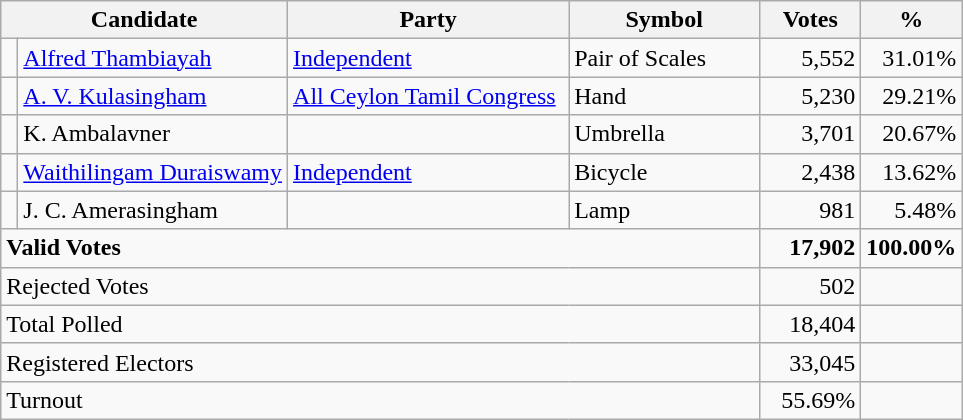<table class="wikitable" border="1" style="text-align:right;">
<tr>
<th align=left colspan=2 width="180">Candidate</th>
<th align=left width="180">Party</th>
<th align=left width="120">Symbol</th>
<th align=left width="60">Votes</th>
<th align=left width="60">%</th>
</tr>
<tr>
<td></td>
<td align=left><a href='#'>Alfred Thambiayah</a></td>
<td align=left><a href='#'>Independent</a></td>
<td align=left>Pair of Scales</td>
<td>5,552</td>
<td>31.01%</td>
</tr>
<tr>
<td bgcolor=> </td>
<td align=left><a href='#'>A. V. Kulasingham</a></td>
<td align=left><a href='#'>All Ceylon Tamil Congress</a></td>
<td align=left>Hand</td>
<td>5,230</td>
<td>29.21%</td>
</tr>
<tr>
<td></td>
<td align=left>K. Ambalavner</td>
<td></td>
<td align=left>Umbrella</td>
<td>3,701</td>
<td>20.67%</td>
</tr>
<tr>
<td></td>
<td align=left><a href='#'>Waithilingam Duraiswamy</a></td>
<td align=left><a href='#'>Independent</a></td>
<td align=left>Bicycle</td>
<td>2,438</td>
<td>13.62%</td>
</tr>
<tr>
<td></td>
<td align=left>J. C. Amerasingham</td>
<td></td>
<td align=left>Lamp</td>
<td>981</td>
<td>5.48%</td>
</tr>
<tr>
<td align=left colspan=4><strong>Valid Votes</strong></td>
<td><strong>17,902</strong></td>
<td><strong>100.00%</strong></td>
</tr>
<tr>
<td align=left colspan=4>Rejected Votes</td>
<td>502</td>
<td></td>
</tr>
<tr>
<td align=left colspan=4>Total Polled</td>
<td>18,404</td>
<td></td>
</tr>
<tr>
<td align=left colspan=4>Registered Electors</td>
<td>33,045</td>
<td></td>
</tr>
<tr>
<td align=left colspan=4>Turnout</td>
<td>55.69%</td>
</tr>
</table>
